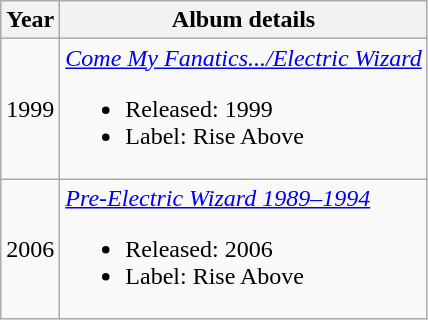<table class="wikitable">
<tr>
<th>Year</th>
<th>Album details</th>
</tr>
<tr>
<td>1999</td>
<td><em><a href='#'>Come My Fanatics.../Electric Wizard</a></em><br><ul><li>Released: 1999</li><li>Label: Rise Above</li></ul></td>
</tr>
<tr>
<td>2006</td>
<td><em><a href='#'>Pre-Electric Wizard 1989–1994</a></em><br><ul><li>Released: 2006</li><li>Label: Rise Above</li></ul></td>
</tr>
</table>
